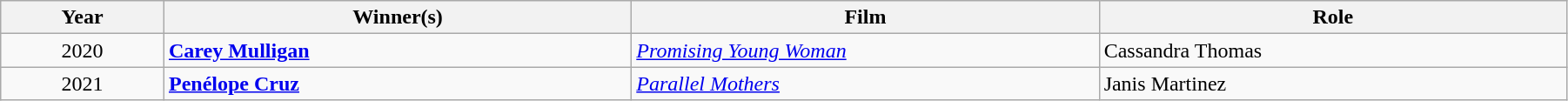<table class="wikitable" style="width:95%;" cellpadding="5">
<tr>
<th style="width:100px;"><strong>Year</strong></th>
<th style="width:300px;"><strong>Winner(s)</strong></th>
<th style="width:300px;"><strong>Film</strong></th>
<th style="width:300px;"><strong>Role</strong></th>
</tr>
<tr>
<td style="text-align:center;">2020</td>
<td><strong><a href='#'>Carey Mulligan</a></strong></td>
<td><em><a href='#'>Promising Young Woman</a></em></td>
<td>Cassandra Thomas</td>
</tr>
<tr>
<td style="text-align:center;">2021</td>
<td><strong><a href='#'>Penélope Cruz</a></strong></td>
<td><em><a href='#'>Parallel Mothers</a></em></td>
<td>Janis Martinez</td>
</tr>
</table>
